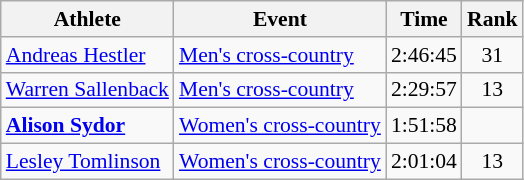<table class=wikitable style=font-size:90%>
<tr>
<th>Athlete</th>
<th>Event</th>
<th>Time</th>
<th>Rank</th>
</tr>
<tr>
<td><a href='#'>Andreas Hestler</a></td>
<td><a href='#'>Men's cross-country</a></td>
<td align=center>2:46:45</td>
<td align=center>31</td>
</tr>
<tr>
<td><a href='#'>Warren Sallenback</a></td>
<td><a href='#'>Men's cross-country</a></td>
<td align=center>2:29:57</td>
<td align=center>13</td>
</tr>
<tr>
<td><strong><a href='#'>Alison Sydor</a></strong></td>
<td><a href='#'>Women's cross-country</a></td>
<td align=center>1:51:58</td>
<td align=center></td>
</tr>
<tr>
<td><a href='#'>Lesley Tomlinson</a></td>
<td><a href='#'>Women's cross-country</a></td>
<td align=center>2:01:04</td>
<td align=center>13</td>
</tr>
</table>
